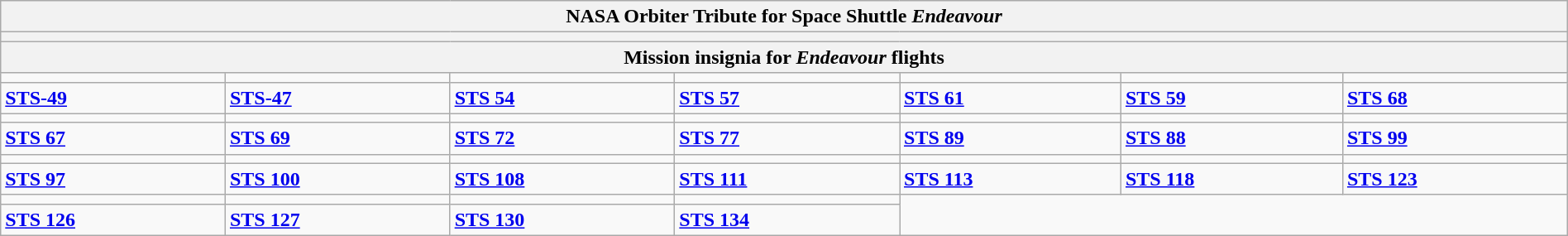<table class="wikitable" align=" center" style="margin: auto; width:100%">
<tr>
<th colspan="8">NASA Orbiter Tribute for Space Shuttle <em>Endeavour</em></th>
</tr>
<tr>
<th colspan="8"><div></div></th>
</tr>
<tr>
<th colspan="8">Mission insignia for <em>Endeavour</em> flights</th>
</tr>
<tr>
<td><div></div></td>
<td><div></div></td>
<td><div></div></td>
<td><div></div></td>
<td><div></div></td>
<td><div></div></td>
<td><div></div></td>
</tr>
<tr>
<td><div><strong><a href='#'>STS-49</a></strong></div></td>
<td><div><strong><a href='#'>STS-47</a></strong></div></td>
<td><div><strong><a href='#'>STS 54</a></strong></div></td>
<td><div><strong><a href='#'>STS 57</a></strong></div></td>
<td><div><strong><a href='#'>STS 61</a></strong></div></td>
<td><div><strong><a href='#'>STS 59</a></strong></div></td>
<td><div><strong><a href='#'>STS 68</a></strong></div></td>
</tr>
<tr>
<td><div></div></td>
<td><div></div></td>
<td><div></div></td>
<td><div></div></td>
<td><div></div></td>
<td><div></div></td>
<td><div></div></td>
</tr>
<tr>
<td><div><strong><a href='#'>STS 67</a></strong></div></td>
<td><div><strong><a href='#'>STS 69</a></strong></div></td>
<td><div><strong><a href='#'>STS 72</a></strong></div></td>
<td><div><strong><a href='#'>STS 77</a></strong></div></td>
<td><div><strong><a href='#'>STS 89</a></strong></div></td>
<td><div><strong><a href='#'>STS 88</a></strong></div></td>
<td><div><strong><a href='#'>STS 99</a></strong></div></td>
</tr>
<tr>
<td><div></div></td>
<td><div></div></td>
<td><div></div></td>
<td><div></div></td>
<td><div></div></td>
<td><div></div></td>
<td><div></div></td>
</tr>
<tr>
<td><div><strong><a href='#'>STS 97</a></strong></div></td>
<td><div><strong><a href='#'>STS 100</a></strong></div></td>
<td><div><strong><a href='#'>STS 108</a></strong></div></td>
<td><div><strong><a href='#'>STS 111</a></strong></div></td>
<td><div><strong><a href='#'>STS 113</a></strong></div></td>
<td><div><strong><a href='#'>STS 118</a></strong></div></td>
<td><div><strong><a href='#'>STS 123</a></strong></div></td>
</tr>
<tr>
<td><div></div></td>
<td><div></div></td>
<td><div></div></td>
<td><div></div></td>
</tr>
<tr>
<td><div><strong><a href='#'>STS 126</a></strong></div></td>
<td><div><strong><a href='#'>STS 127</a></strong></div></td>
<td><div><strong><a href='#'>STS 130</a></strong></div></td>
<td><div><strong><a href='#'>STS 134</a></strong></div></td>
</tr>
</table>
